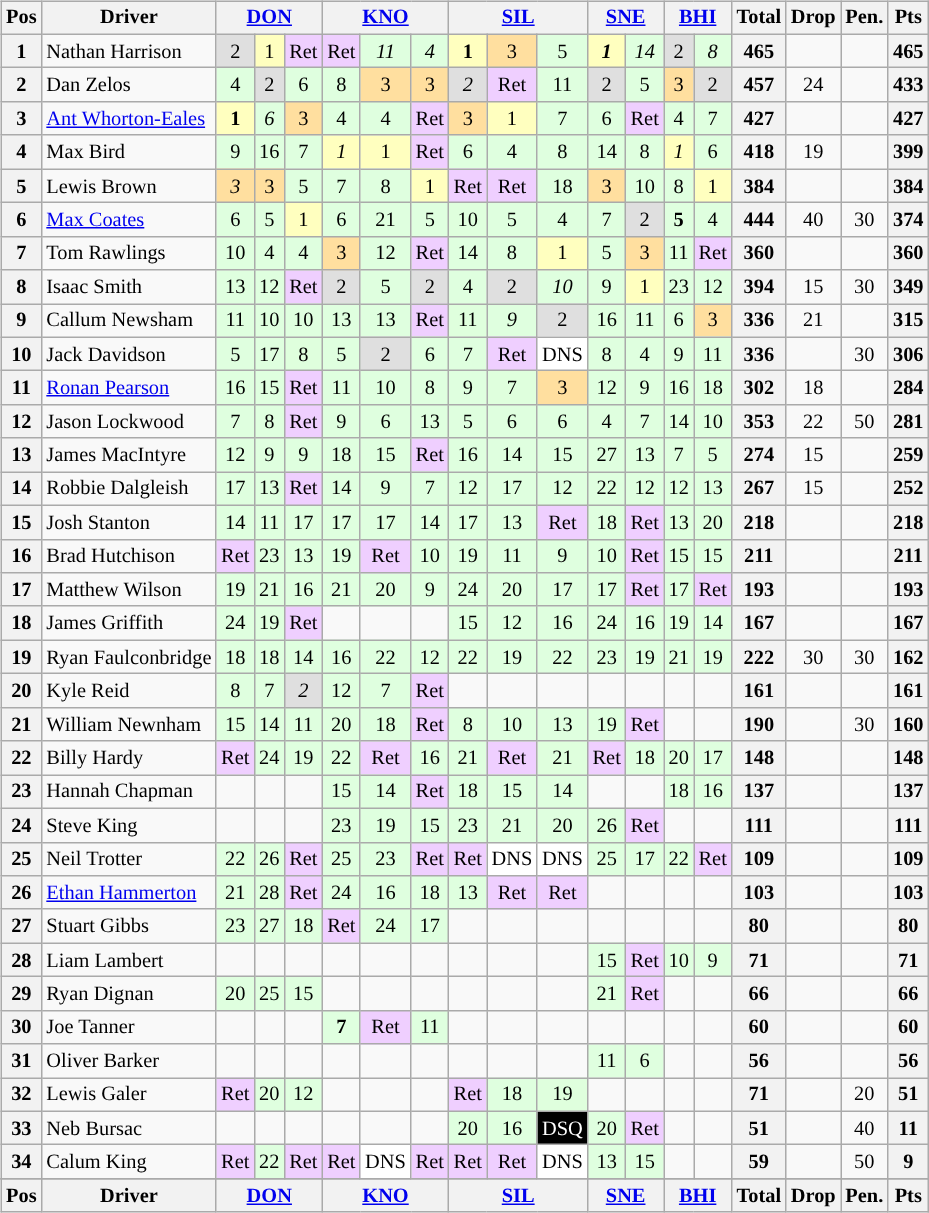<table>
<tr>
<td><br><table class="wikitable" style="font-size: 85%; text-align: center;">
<tr valign="top">
<th valign="middle">Pos</th>
<th valign="middle">Driver</th>
<th colspan="3"><a href='#'>DON</a></th>
<th colspan="3"><a href='#'>KNO</a></th>
<th colspan="3"><a href='#'>SIL</a></th>
<th colspan="2"><a href='#'>SNE</a></th>
<th colspan="2"><a href='#'>BHI</a></th>
<th valign=middle>Total</th>
<th valign=middle>Drop</th>
<th valign=middle>Pen.</th>
<th valign=middle>Pts</th>
</tr>
<tr>
<th>1</th>
<td align=left> Nathan Harrison</td>
<td style="background:#dfdfdf;">2</td>
<td style="background:#ffffbf;">1</td>
<td style="background:#efcfff;">Ret</td>
<td style="background:#efcfff;">Ret</td>
<td style="background:#dfffdf;"><em>11</em></td>
<td style="background:#dfffdf;"><em>4</em></td>
<td style="background:#ffffbf;"><strong>1</strong></td>
<td style="background:#ffdf9f;">3</td>
<td style="background:#dfffdf;">5</td>
<td style="background:#ffffbf;"><strong><em>1</em></strong></td>
<td style="background:#dfffdf;"><em>14</em></td>
<td style="background:#dfdfdf;">2</td>
<td style="background:#dfffdf;"><em>8</em></td>
<th>465</th>
<td></td>
<td></td>
<th>465</th>
</tr>
<tr>
<th>2</th>
<td align=left> Dan Zelos</td>
<td style="background:#dfffdf;">4</td>
<td style="background:#dfdfdf;">2</td>
<td style="background:#dfffdf;">6</td>
<td style="background:#dfffdf;">8</td>
<td style="background:#ffdf9f;">3</td>
<td style="background:#ffdf9f;">3</td>
<td style="background:#dfdfdf;"><em>2</em></td>
<td style="background:#efcfff;">Ret</td>
<td style="background:#dfffdf;">11</td>
<td style="background:#dfdfdf;">2</td>
<td style="background:#dfffdf;">5</td>
<td style="background:#ffdf9f;">3</td>
<td style="background:#dfdfdf;">2</td>
<th>457</th>
<td>24</td>
<td></td>
<th>433</th>
</tr>
<tr>
<th>3</th>
<td align=left> <a href='#'>Ant Whorton-Eales</a></td>
<td style="background:#ffffbf;"><strong>1</strong></td>
<td style="background:#dfffdf;"><em>6</em></td>
<td style="background:#ffdf9f;">3</td>
<td style="background:#dfffdf;">4</td>
<td style="background:#dfffdf;">4</td>
<td style="background:#efcfff;">Ret</td>
<td style="background:#ffdf9f;">3</td>
<td style="background:#ffffbf;">1</td>
<td style="background:#dfffdf;">7</td>
<td style="background:#dfffdf;">6</td>
<td style="background:#efcfff;">Ret</td>
<td style="background:#dfffdf;">4</td>
<td style="background:#dfffdf;">7</td>
<th>427</th>
<td></td>
<td></td>
<th>427</th>
</tr>
<tr>
<th>4</th>
<td align=left> Max Bird</td>
<td style="background:#dfffdf;">9</td>
<td style="background:#dfffdf;">16</td>
<td style="background:#dfffdf;">7</td>
<td style="background:#ffffbf;"><em>1</em></td>
<td style="background:#ffffbf;">1</td>
<td style="background:#efcfff;">Ret</td>
<td style="background:#dfffdf;">6</td>
<td style="background:#dfffdf;">4</td>
<td style="background:#dfffdf;">8</td>
<td style="background:#dfffdf;">14</td>
<td style="background:#dfffdf;">8</td>
<td style="background:#ffffbf;"><em>1</em></td>
<td style="background:#dfffdf;">6</td>
<th>418</th>
<td>19</td>
<td></td>
<th>399</th>
</tr>
<tr>
<th>5</th>
<td align=left> Lewis Brown</td>
<td style="background:#ffdf9f;"><em>3</em></td>
<td style="background:#ffdf9f;">3</td>
<td style="background:#dfffdf;">5</td>
<td style="background:#dfffdf;">7</td>
<td style="background:#dfffdf;">8</td>
<td style="background:#ffffbf;">1</td>
<td style="background:#efcfff;">Ret</td>
<td style="background:#efcfff;">Ret</td>
<td style="background:#dfffdf;">18</td>
<td style="background:#ffdf9f;">3</td>
<td style="background:#dfffdf;">10</td>
<td style="background:#dfffdf;">8</td>
<td style="background:#ffffbf;">1</td>
<th>384</th>
<td></td>
<td></td>
<th>384</th>
</tr>
<tr>
<th>6</th>
<td align=left> <a href='#'>Max Coates</a></td>
<td style="background:#dfffdf;">6</td>
<td style="background:#dfffdf;">5</td>
<td style="background:#ffffbf;">1</td>
<td style="background:#dfffdf;">6</td>
<td style="background:#dfffdf;">21</td>
<td style="background:#dfffdf;">5</td>
<td style="background:#dfffdd;">10</td>
<td style="background:#dfffdf;">5</td>
<td style="background:#dfffdf;">4</td>
<td style="background:#dfffdf;">7</td>
<td style="background:#dfdfdf;">2</td>
<td style="background:#dfffdf;"><strong>5</strong></td>
<td style="background:#dfffdf;">4</td>
<th>444</th>
<td>40</td>
<td>30</td>
<th>374</th>
</tr>
<tr>
<th>7</th>
<td align=left> Tom Rawlings</td>
<td style="background:#dfffdf;">10</td>
<td style="background:#dfffdf;">4</td>
<td style="background:#dfffdf;">4</td>
<td style="background:#ffdf9f;">3</td>
<td style="background:#dfffdf;">12</td>
<td style="background:#efcfff;">Ret</td>
<td style="background:#dfffdf;">14</td>
<td style="background:#dfffdf;">8</td>
<td style="background:#ffffbf;">1</td>
<td style="background:#dfffdf;">5</td>
<td style="background:#ffdf9f;">3</td>
<td style="background:#dfffdf;">11</td>
<td style="background:#efcfff;">Ret</td>
<th>360</th>
<td></td>
<td></td>
<th>360</th>
</tr>
<tr>
<th>8</th>
<td align=left> Isaac Smith</td>
<td style="background:#dfffdf;">13</td>
<td style="background:#dfffdf;">12</td>
<td style="background:#efcfff;">Ret</td>
<td style="background:#dfdfdf;">2</td>
<td style="background:#dfffdf;">5</td>
<td style="background:#dfdfdf;">2</td>
<td style="background:#dfffdf;">4</td>
<td style="background:#dfdfdf;">2</td>
<td style="background:#dfffdf;"><em>10</em></td>
<td style="background:#dfffdf;">9</td>
<td style="background:#ffffbf;">1</td>
<td style="background:#dfffdf;">23</td>
<td style="background:#dfffdf;">12</td>
<th>394</th>
<td>15</td>
<td>30</td>
<th>349</th>
</tr>
<tr>
<th>9</th>
<td align=left> Callum Newsham</td>
<td style="background:#dfffdf;">11</td>
<td style="background:#dfffdf;">10</td>
<td style="background:#dfffdf;">10</td>
<td style="background:#dfffdf;">13</td>
<td style="background:#dfffdf;">13</td>
<td style="background:#efcfff;">Ret</td>
<td style="background:#dfffdd;">11</td>
<td style="background:#dfffdf;"><em>9</em></td>
<td style="background:#dfdfdf;">2</td>
<td style="background:#dfffdf;">16</td>
<td style="background:#dfffdf;">11</td>
<td style="background:#dfffdf;">6</td>
<td style="background:#ffdf9f;">3</td>
<th>336</th>
<td>21</td>
<td></td>
<th>315</th>
</tr>
<tr>
<th>10</th>
<td align=left> Jack Davidson</td>
<td style="background:#dfffdf;">5</td>
<td style="background:#dfffdf;">17</td>
<td style="background:#dfffdd;">8</td>
<td style="background:#dfffdf;">5</td>
<td style="background:#dfdfdf;">2</td>
<td style="background:#dfffdf;">6</td>
<td style="background:#dfffdf;">7</td>
<td style="background:#efcfff;">Ret</td>
<td style="background:#ffffff;">DNS</td>
<td style="background:#dfffdf;">8</td>
<td style="background:#dfffdf;">4</td>
<td style="background:#dfffdf;">9</td>
<td style="background:#dfffdf;">11</td>
<th>336</th>
<td></td>
<td>30</td>
<th>306</th>
</tr>
<tr>
<th>11</th>
<td align=left> <a href='#'>Ronan Pearson</a></td>
<td style="background:#dfffdf;">16</td>
<td style="background:#dfffdf;">15</td>
<td style="background:#efcfff;">Ret</td>
<td style="background:#dfffdf;">11</td>
<td style="background:#dfffdf;">10</td>
<td style="background:#dfffdf;">8</td>
<td style="background:#dfffdf;">9</td>
<td style="background:#dfffdd;">7</td>
<td style="background:#ffdf9f;">3</td>
<td style="background:#dfffdf;">12</td>
<td style="background:#dfffdf;">9</td>
<td style="background:#dfffdf;">16</td>
<td style="background:#dfffdf;">18</td>
<th>302</th>
<td>18</td>
<td></td>
<th>284</th>
</tr>
<tr>
<th>12</th>
<td align=left> Jason Lockwood</td>
<td style="background:#dfffdf;">7</td>
<td style="background:#dfffdf;">8</td>
<td style="background:#efcfff;">Ret</td>
<td style="background:#dfffdf;">9</td>
<td style="background:#dfffdf;">6</td>
<td style="background:#dfffdf;">13</td>
<td style="background:#dfffdf;">5</td>
<td style="background:#dfffdf;">6</td>
<td style="background:#dfffdf;">6</td>
<td style="background:#dfffdf;">4</td>
<td style="background:#dfffdf;">7</td>
<td style="background:#dfffdf;">14</td>
<td style="background:#dfffdf;">10</td>
<th>353</th>
<td>22</td>
<td>50</td>
<th>281</th>
</tr>
<tr>
<th>13</th>
<td align=left> James MacIntyre</td>
<td style="background:#dfffdf;">12</td>
<td style="background:#dfffdf;">9</td>
<td style="background:#dfffdf;">9</td>
<td style="background:#dfffdf;">18</td>
<td style="background:#dfffdf;">15</td>
<td style="background:#efcfff;">Ret</td>
<td style="background:#dfffdf;">16</td>
<td style="background:#dfffdf;">14</td>
<td style="background:#dfffdf;">15</td>
<td style="background:#dfffdf;">27</td>
<td style="background:#dfffdf;">13</td>
<td style="background:#dfffdf;">7</td>
<td style="background:#dfffdf;">5</td>
<th>274</th>
<td>15</td>
<td></td>
<th>259</th>
</tr>
<tr>
<th>14</th>
<td align=left> Robbie Dalgleish</td>
<td style="background:#dfffdf;">17</td>
<td style="background:#dfffdf;">13</td>
<td style="background:#efcfff;">Ret</td>
<td style="background:#dfffdf;">14</td>
<td style="background:#dfffdf;">9</td>
<td style="background:#dfffdf;">7</td>
<td style="background:#dfffdf;">12</td>
<td style="background:#dfffdf;">17</td>
<td style="background:#dfffdf;">12</td>
<td style="background:#dfffdf;">22</td>
<td style="background:#dfffdf;">12</td>
<td style="background:#dfffdf;">12</td>
<td style="background:#dfffdf;">13</td>
<th>267</th>
<td>15</td>
<td></td>
<th>252</th>
</tr>
<tr>
<th>15</th>
<td align=left> Josh Stanton</td>
<td style="background:#dfffdf;">14</td>
<td style="background:#dfffdf;">11</td>
<td style="background:#dfffdf;">17</td>
<td style="background:#dfffdf;">17</td>
<td style="background:#dfffdf;">17</td>
<td style="background:#dfffdf;">14</td>
<td style="background:#dfffdf;">17</td>
<td style="background:#dfffdf;">13</td>
<td style="background:#efcfff;">Ret</td>
<td style="background:#dfffdf;">18</td>
<td style="background:#efcfff;">Ret</td>
<td style="background:#dfffdf;">13</td>
<td style="background:#dfffdf;">20</td>
<th>218</th>
<td></td>
<td></td>
<th>218</th>
</tr>
<tr>
<th>16</th>
<td align=left> Brad Hutchison</td>
<td style="background:#efcfff;">Ret</td>
<td style="background:#dfffdf;">23</td>
<td style="background:#dfffdf;">13</td>
<td style="background:#dfffdf;">19</td>
<td style="background:#efcfff;">Ret</td>
<td style="background:#dfffdf;">10</td>
<td style="background:#dfffdf;">19</td>
<td style="background:#dfffdf;">11</td>
<td style="background:#dfffdf;">9</td>
<td style="background:#dfffdf;">10</td>
<td style="background:#efcfff;">Ret</td>
<td style="background:#dfffdf;">15</td>
<td style="background:#dfffdf;">15</td>
<th>211</th>
<td></td>
<td></td>
<th>211</th>
</tr>
<tr>
<th>17</th>
<td align=left> Matthew Wilson</td>
<td style="background:#dfffdf;">19</td>
<td style="background:#dfffdf;">21</td>
<td style="background:#dfffdf;">16</td>
<td style="background:#dfffdf;">21</td>
<td style="background:#dfffdf;">20</td>
<td style="background:#dfffdf;">9</td>
<td style="background:#dfffdf;">24</td>
<td style="background:#dfffdf;">20</td>
<td style="background:#dfffdf;">17</td>
<td style="background:#dfffdf;">17</td>
<td style="background:#efcfff;">Ret</td>
<td style="background:#dfffdf;">17</td>
<td style="background:#efcfff;">Ret</td>
<th>193</th>
<td></td>
<td></td>
<th>193</th>
</tr>
<tr>
<th>18</th>
<td align=left> James Griffith</td>
<td style="background:#dfffdf;">24</td>
<td style="background:#dfffdf;">19</td>
<td style="background:#efcfff;">Ret</td>
<td></td>
<td></td>
<td></td>
<td style="background:#dfffdf;">15</td>
<td style="background:#dfffdf;">12</td>
<td style="background:#dfffdf;">16</td>
<td style="background:#dfffdf;">24</td>
<td style="background:#dfffdf;">16</td>
<td style="background:#dfffdf;">19</td>
<td style="background:#dfffdf;">14</td>
<th>167</th>
<td></td>
<td></td>
<th>167</th>
</tr>
<tr>
<th>19</th>
<td align=left> Ryan Faulconbridge</td>
<td style="background:#dfffdf;">18</td>
<td style="background:#dfffdf;">18</td>
<td style="background:#dfffdf;">14</td>
<td style="background:#dfffdf;">16</td>
<td style="background:#dfffdf;">22</td>
<td style="background:#dfffdf;">12</td>
<td style="background:#dfffdf;">22</td>
<td style="background:#dfffdf;">19</td>
<td style="background:#dfffdf;">22</td>
<td style="background:#dfffdf;">23</td>
<td style="background:#dfffdf;">19</td>
<td style="background:#dfffdf;">21</td>
<td style="background:#dfffdf;">19</td>
<th>222</th>
<td>30</td>
<td>30</td>
<th>162</th>
</tr>
<tr>
<th>20</th>
<td align=left> Kyle Reid</td>
<td style="background:#dfffdf;">8</td>
<td style="background:#dfffdf;">7</td>
<td style="background:#dfdfdf;"><em>2</em></td>
<td style="background:#dfffdf;">12</td>
<td style="background:#dfffdf;">7</td>
<td style="background:#efcfff;">Ret</td>
<td></td>
<td></td>
<td></td>
<td></td>
<td></td>
<td></td>
<td></td>
<th>161</th>
<td></td>
<td></td>
<th>161</th>
</tr>
<tr>
<th>21</th>
<td align=left> William Newnham</td>
<td style="background:#dfffdf;">15</td>
<td style="background:#dfffdf;">14</td>
<td style="background:#dfffdf;">11</td>
<td style="background:#dfffdf;">20</td>
<td style="background:#dfffdf;">18</td>
<td style="background:#efcfff;">Ret</td>
<td style="background:#dfffdf;">8</td>
<td style="background:#dfffdf;">10</td>
<td style="background:#dfffdf;">13</td>
<td style="background:#dfffdf;">19</td>
<td style="background:#efcfff;">Ret</td>
<td></td>
<td></td>
<th>190</th>
<td></td>
<td>30</td>
<th>160</th>
</tr>
<tr>
<th>22</th>
<td align=left> Billy Hardy</td>
<td style="background:#efcfff;">Ret</td>
<td style="background:#dfffdf;">24</td>
<td style="background:#dfffdf;">19</td>
<td style="background:#dfffdf;">22</td>
<td style="background:#efcfff;">Ret</td>
<td style="background:#dfffdf;">16</td>
<td style="background:#dfffdf;">21</td>
<td style="background:#efcfff;">Ret</td>
<td style="background:#dfffdd;">21</td>
<td style="background:#efcfff;">Ret</td>
<td style="background:#dfffdf;">18</td>
<td style="background:#dfffdf;">20</td>
<td style="background:#dfffdf;">17</td>
<th>148</th>
<td></td>
<td></td>
<th>148</th>
</tr>
<tr>
<th>23</th>
<td align=left> Hannah Chapman</td>
<td></td>
<td></td>
<td></td>
<td style="background:#dfffdf;">15</td>
<td style="background:#dfffdf;">14</td>
<td style="background:#efcfff;">Ret</td>
<td style="background:#dfffdf;">18</td>
<td style="background:#dfffdf;">15</td>
<td style="background:#dfffdf;">14</td>
<td></td>
<td></td>
<td style="background:#dfffdf;">18</td>
<td style="background:#dfffdf;">16</td>
<th>137</th>
<td></td>
<td></td>
<th>137</th>
</tr>
<tr>
<th>24</th>
<td align=left> Steve King</td>
<td></td>
<td></td>
<td></td>
<td style="background:#dfffdf;">23</td>
<td style="background:#dfffdf;">19</td>
<td style="background:#dfffdf;">15</td>
<td style="background:#dfffdf;">23</td>
<td style="background:#dfffdf;">21</td>
<td style="background:#dfffdf;">20</td>
<td style="background:#dfffdf;">26</td>
<td style="background:#efcfff;">Ret</td>
<td></td>
<td></td>
<th>111</th>
<td></td>
<td></td>
<th>111</th>
</tr>
<tr>
<th>25</th>
<td align=left> Neil Trotter</td>
<td style="background:#dfffdf;">22</td>
<td style="background:#dfffdf;">26</td>
<td style="background:#efcfff;">Ret</td>
<td style="background:#dfffdf;">25</td>
<td style="background:#dfffdf;">23</td>
<td style="background:#efcfff;">Ret</td>
<td style="background:#efcfff;">Ret</td>
<td style="background:#ffffff;">DNS</td>
<td style="background:#ffffff;">DNS</td>
<td style="background:#dfffdf;">25</td>
<td style="background:#dfffdf;">17</td>
<td style="background:#dfffdf;">22</td>
<td style="background:#efcfff;">Ret</td>
<th>109</th>
<td></td>
<td></td>
<th>109</th>
</tr>
<tr>
<th>26</th>
<td align=left> <a href='#'>Ethan Hammerton</a></td>
<td style="background:#dfffdf;">21</td>
<td style="background:#dfffdf;">28</td>
<td style="background:#efcfff;">Ret</td>
<td style="background:#dfffdf;">24</td>
<td style="background:#dfffdf;">16</td>
<td style="background:#dfffdf;">18</td>
<td style="background:#dfffdf;">13</td>
<td style="background:#efcfff;">Ret</td>
<td style="background:#efcfff;">Ret</td>
<td></td>
<td></td>
<td></td>
<td></td>
<th>103</th>
<td></td>
<td></td>
<th>103</th>
</tr>
<tr>
<th>27</th>
<td align=left> Stuart Gibbs</td>
<td style="background:#dfffdf;">23</td>
<td style="background:#dfffdf;">27</td>
<td style="background:#dfffdf;">18</td>
<td style="background:#efcfff;">Ret</td>
<td style="background:#dfffdf;">24</td>
<td style="background:#dfffdf;">17</td>
<td></td>
<td></td>
<td></td>
<td></td>
<td></td>
<td></td>
<td></td>
<th>80</th>
<td></td>
<td></td>
<th>80</th>
</tr>
<tr>
<th>28</th>
<td align=left> Liam Lambert</td>
<td></td>
<td></td>
<td></td>
<td></td>
<td></td>
<td></td>
<td></td>
<td></td>
<td></td>
<td style="background:#dfffdf;">15</td>
<td style="background:#efcfff;">Ret</td>
<td style="background:#dfffdf;">10</td>
<td style="background:#dfffdf;">9</td>
<th>71</th>
<td></td>
<td></td>
<th>71</th>
</tr>
<tr>
<th>29</th>
<td align=left> Ryan Dignan</td>
<td style="background:#dfffdf;">20</td>
<td style="background:#dfffdf;">25</td>
<td style="background:#dfffdf;">15</td>
<td></td>
<td></td>
<td></td>
<td></td>
<td></td>
<td></td>
<td style="background:#dfffdf;">21</td>
<td style="background:#efcfff;">Ret</td>
<td></td>
<td></td>
<th>66</th>
<td></td>
<td></td>
<th>66</th>
</tr>
<tr>
<th>30</th>
<td align=left> Joe Tanner</td>
<td></td>
<td></td>
<td></td>
<td style="background:#dfffdf;"><strong>7</strong></td>
<td style="background:#efcfff;">Ret</td>
<td style="background:#dfffdf;">11</td>
<td></td>
<td></td>
<td></td>
<td></td>
<td></td>
<td></td>
<td></td>
<th>60</th>
<td></td>
<td></td>
<th>60</th>
</tr>
<tr>
<th>31</th>
<td align=left> Oliver Barker</td>
<td></td>
<td></td>
<td></td>
<td></td>
<td></td>
<td></td>
<td></td>
<td></td>
<td></td>
<td style="background:#dfffdf;">11</td>
<td style="background:#dfffdf;">6</td>
<td></td>
<td></td>
<th>56</th>
<td></td>
<td></td>
<th>56</th>
</tr>
<tr>
<th>32</th>
<td align=left> Lewis Galer</td>
<td style="background:#efcfff;">Ret</td>
<td style="background:#dfffdf;">20</td>
<td style="background:#dfffdf;">12</td>
<td></td>
<td></td>
<td></td>
<td style="background:#efcfff;">Ret</td>
<td style="background:#dfffdf;">18</td>
<td style="background:#dfffdd;">19</td>
<td></td>
<td></td>
<td></td>
<td></td>
<th>71</th>
<td></td>
<td>20</td>
<th>51</th>
</tr>
<tr>
<th>33</th>
<td align=left> Neb Bursac</td>
<td></td>
<td></td>
<td></td>
<td></td>
<td></td>
<td></td>
<td style="background:#dfffdf;">20</td>
<td style="background:#dfffdf;">16</td>
<td style="background:#000000;color:white;">DSQ</td>
<td style="background:#dfffdf;">20</td>
<td style="background:#efcfff;">Ret</td>
<td></td>
<td></td>
<th>51</th>
<td></td>
<td>40</td>
<th>11</th>
</tr>
<tr>
<th>34</th>
<td align=left> Calum King</td>
<td style="background:#efcfff;">Ret</td>
<td style="background:#dfffdf;">22</td>
<td style="background:#efcfff;">Ret</td>
<td style="background:#efcfff;">Ret</td>
<td style="background:#ffffff;”">DNS</td>
<td style="background:#efcfff;">Ret</td>
<td style="background:#efcfff;">Ret</td>
<td style="background:#efcfff;">Ret</td>
<td style="background:#ffffff;">DNS</td>
<td style="background:#dfffdf;">13</td>
<td style="background:#dfffdf;">15</td>
<td></td>
<td></td>
<th>59</th>
<td></td>
<td>50</td>
<th>9</th>
</tr>
<tr>
</tr>
<tr valign="top">
<th valign="middle">Pos</th>
<th valign="middle">Driver</th>
<th colspan="3"><a href='#'>DON</a></th>
<th colspan="3"><a href='#'>KNO</a></th>
<th colspan="3"><a href='#'>SIL</a></th>
<th colspan="2"><a href='#'>SNE</a></th>
<th colspan="2"><a href='#'>BHI</a></th>
<th valign=middle>Total</th>
<th valign=middle>Drop</th>
<th valign=middle>Pen.</th>
<th valign=middle>Pts</th>
</tr>
</table>
</td>
<td valign="top"><br></td>
</tr>
</table>
